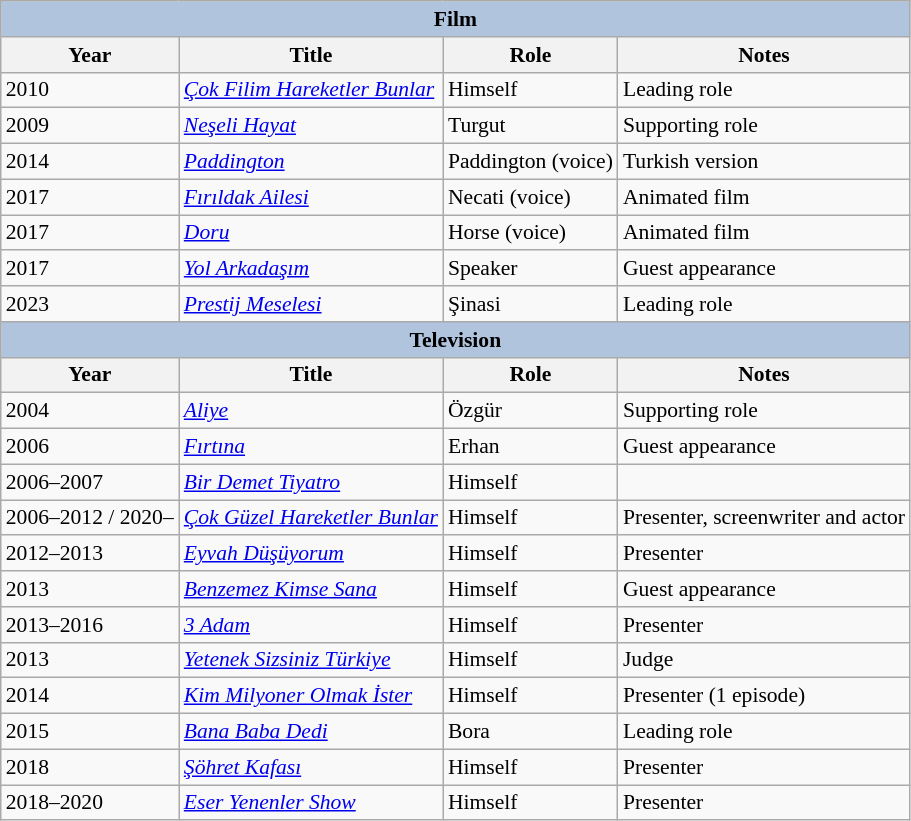<table class="wikitable" style="font-size: 90%;">
<tr>
<th colspan="4" style="background:LightSteelBlue">Film</th>
</tr>
<tr>
<th>Year</th>
<th>Title</th>
<th>Role</th>
<th>Notes</th>
</tr>
<tr>
<td>2010</td>
<td><em><a href='#'>Çok Filim Hareketler Bunlar</a></em></td>
<td>Himself</td>
<td>Leading role</td>
</tr>
<tr>
<td>2009</td>
<td><em><a href='#'>Neşeli Hayat</a></em></td>
<td>Turgut</td>
<td>Supporting role</td>
</tr>
<tr>
<td>2014</td>
<td><em><a href='#'>Paddington</a></em></td>
<td>Paddington (voice)</td>
<td>Turkish version</td>
</tr>
<tr>
<td>2017</td>
<td><em><a href='#'>Fırıldak Ailesi</a></em></td>
<td>Necati (voice)</td>
<td>Animated film</td>
</tr>
<tr>
<td>2017</td>
<td><em><a href='#'>Doru</a></em></td>
<td>Horse (voice)</td>
<td>Animated film</td>
</tr>
<tr>
<td>2017</td>
<td><em><a href='#'>Yol Arkadaşım</a></em></td>
<td>Speaker</td>
<td>Guest appearance</td>
</tr>
<tr>
<td>2023</td>
<td><em><a href='#'>Prestij Meselesi</a></em></td>
<td>Şinasi</td>
<td>Leading role</td>
</tr>
<tr>
<th colspan="4" style="background:LightSteelBlue">Television</th>
</tr>
<tr>
<th>Year</th>
<th>Title</th>
<th>Role</th>
<th>Notes</th>
</tr>
<tr>
<td>2004</td>
<td><em><a href='#'>Aliye</a></em></td>
<td>Özgür</td>
<td>Supporting role</td>
</tr>
<tr>
<td>2006</td>
<td><em><a href='#'>Fırtına</a></em></td>
<td>Erhan</td>
<td>Guest appearance</td>
</tr>
<tr>
<td>2006–2007</td>
<td><em><a href='#'>Bir Demet Tiyatro</a></em></td>
<td>Himself</td>
<td></td>
</tr>
<tr>
<td>2006–2012 / 2020–</td>
<td><em><a href='#'>Çok Güzel Hareketler Bunlar</a></em></td>
<td>Himself</td>
<td>Presenter, screenwriter and actor</td>
</tr>
<tr>
<td>2012–2013</td>
<td><em><a href='#'>Eyvah Düşüyorum</a></em></td>
<td>Himself</td>
<td>Presenter</td>
</tr>
<tr>
<td>2013</td>
<td><em><a href='#'>Benzemez Kimse Sana</a></em></td>
<td>Himself</td>
<td>Guest appearance</td>
</tr>
<tr>
<td>2013–2016</td>
<td><em><a href='#'>3 Adam</a></em></td>
<td>Himself</td>
<td>Presenter</td>
</tr>
<tr>
<td>2013</td>
<td><em><a href='#'>Yetenek Sizsiniz Türkiye</a></em></td>
<td>Himself</td>
<td>Judge</td>
</tr>
<tr>
<td>2014</td>
<td><em><a href='#'>Kim Milyoner Olmak İster</a></em></td>
<td>Himself</td>
<td>Presenter (1 episode)</td>
</tr>
<tr>
<td>2015</td>
<td><em><a href='#'>Bana Baba Dedi</a></em></td>
<td>Bora</td>
<td>Leading role</td>
</tr>
<tr>
<td>2018</td>
<td><em><a href='#'>Şöhret Kafası</a></em></td>
<td>Himself</td>
<td>Presenter</td>
</tr>
<tr>
<td>2018–2020</td>
<td><em><a href='#'>Eser Yenenler Show</a></em></td>
<td>Himself</td>
<td>Presenter</td>
</tr>
</table>
